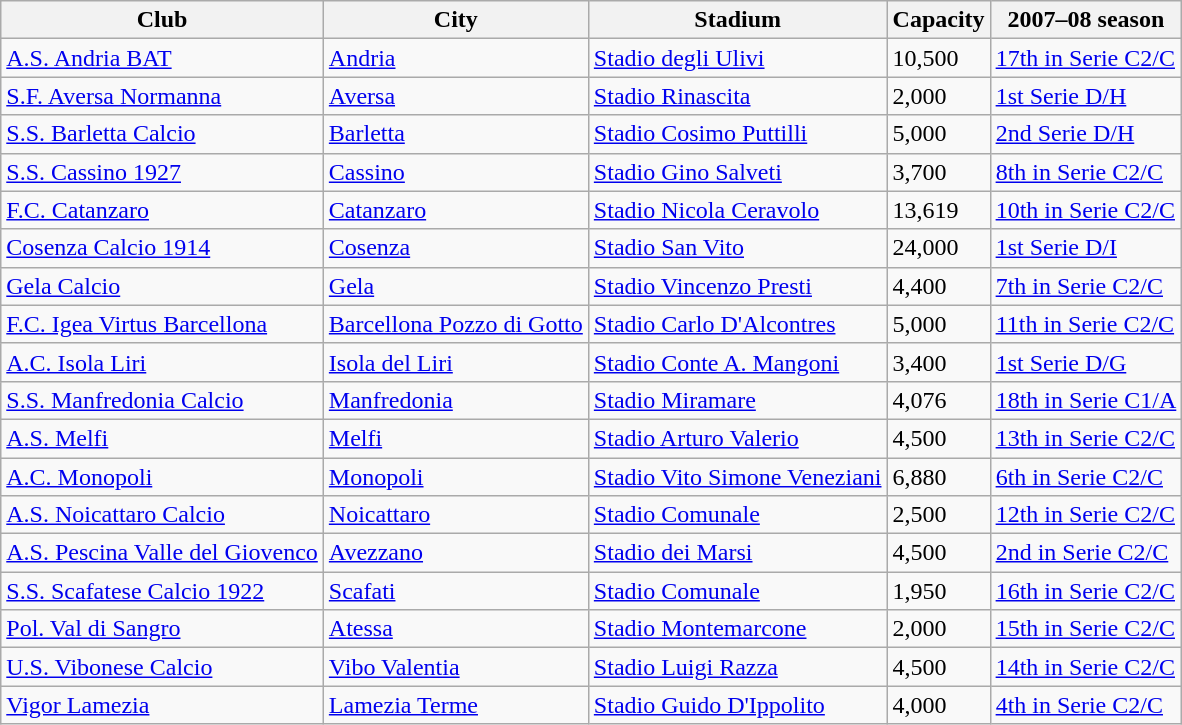<table class="wikitable sortable">
<tr>
<th>Club</th>
<th>City</th>
<th>Stadium</th>
<th>Capacity</th>
<th>2007–08 season</th>
</tr>
<tr>
<td><a href='#'>A.S. Andria BAT</a></td>
<td><a href='#'>Andria</a></td>
<td><a href='#'>Stadio degli Ulivi</a></td>
<td>10,500</td>
<td><a href='#'>17th in Serie C2/C</a></td>
</tr>
<tr>
<td><a href='#'>S.F. Aversa Normanna</a></td>
<td><a href='#'>Aversa</a></td>
<td><a href='#'>Stadio Rinascita</a></td>
<td>2,000</td>
<td><a href='#'>1st Serie D/H</a></td>
</tr>
<tr>
<td><a href='#'>S.S. Barletta Calcio</a></td>
<td><a href='#'>Barletta</a></td>
<td><a href='#'>Stadio Cosimo Puttilli</a></td>
<td>5,000</td>
<td><a href='#'>2nd Serie D/H</a></td>
</tr>
<tr>
<td><a href='#'>S.S. Cassino 1927</a></td>
<td><a href='#'>Cassino</a></td>
<td><a href='#'>Stadio Gino Salveti</a></td>
<td>3,700</td>
<td><a href='#'>8th in Serie C2/C</a></td>
</tr>
<tr>
<td><a href='#'>F.C. Catanzaro</a></td>
<td><a href='#'>Catanzaro</a></td>
<td><a href='#'>Stadio Nicola Ceravolo</a></td>
<td>13,619</td>
<td><a href='#'>10th in Serie C2/C</a></td>
</tr>
<tr>
<td><a href='#'>Cosenza Calcio 1914</a></td>
<td><a href='#'>Cosenza</a></td>
<td><a href='#'>Stadio San Vito</a></td>
<td>24,000</td>
<td><a href='#'>1st Serie D/I</a></td>
</tr>
<tr>
<td><a href='#'>Gela Calcio</a></td>
<td><a href='#'>Gela</a></td>
<td><a href='#'>Stadio Vincenzo Presti</a></td>
<td>4,400</td>
<td><a href='#'>7th in Serie C2/C</a></td>
</tr>
<tr>
<td><a href='#'>F.C. Igea Virtus Barcellona</a></td>
<td><a href='#'>Barcellona Pozzo di Gotto</a></td>
<td><a href='#'>Stadio Carlo D'Alcontres</a></td>
<td>5,000</td>
<td><a href='#'>11th in Serie C2/C</a></td>
</tr>
<tr>
<td><a href='#'>A.C. Isola Liri</a></td>
<td><a href='#'>Isola del Liri</a></td>
<td><a href='#'>Stadio Conte A. Mangoni</a></td>
<td>3,400</td>
<td><a href='#'>1st Serie D/G</a></td>
</tr>
<tr>
<td><a href='#'>S.S. Manfredonia Calcio</a></td>
<td><a href='#'>Manfredonia</a></td>
<td><a href='#'>Stadio Miramare</a></td>
<td>4,076</td>
<td><a href='#'>18th in Serie C1/A</a></td>
</tr>
<tr>
<td><a href='#'>A.S. Melfi</a></td>
<td><a href='#'>Melfi</a></td>
<td><a href='#'>Stadio Arturo Valerio</a></td>
<td>4,500</td>
<td><a href='#'>13th in Serie C2/C</a></td>
</tr>
<tr>
<td><a href='#'>A.C. Monopoli</a></td>
<td><a href='#'>Monopoli</a></td>
<td><a href='#'>Stadio Vito Simone Veneziani</a></td>
<td>6,880</td>
<td><a href='#'>6th in Serie C2/C</a></td>
</tr>
<tr>
<td><a href='#'>A.S. Noicattaro Calcio</a></td>
<td><a href='#'>Noicattaro</a></td>
<td><a href='#'>Stadio Comunale</a></td>
<td>2,500</td>
<td><a href='#'>12th in Serie C2/C</a></td>
</tr>
<tr>
<td><a href='#'>A.S. Pescina Valle del Giovenco</a></td>
<td><a href='#'>Avezzano</a></td>
<td><a href='#'>Stadio dei Marsi</a></td>
<td>4,500</td>
<td><a href='#'>2nd in Serie C2/C</a></td>
</tr>
<tr>
<td><a href='#'>S.S. Scafatese Calcio 1922</a></td>
<td><a href='#'>Scafati</a></td>
<td><a href='#'>Stadio Comunale</a></td>
<td>1,950</td>
<td><a href='#'>16th in Serie C2/C</a></td>
</tr>
<tr>
<td><a href='#'>Pol. Val di Sangro</a></td>
<td><a href='#'>Atessa</a></td>
<td><a href='#'>Stadio Montemarcone</a></td>
<td>2,000</td>
<td><a href='#'>15th in Serie C2/C</a></td>
</tr>
<tr>
<td><a href='#'>U.S. Vibonese Calcio</a></td>
<td><a href='#'>Vibo Valentia</a></td>
<td><a href='#'>Stadio Luigi Razza</a></td>
<td>4,500</td>
<td><a href='#'>14th in Serie C2/C</a></td>
</tr>
<tr>
<td><a href='#'>Vigor Lamezia</a></td>
<td><a href='#'>Lamezia Terme</a></td>
<td><a href='#'>Stadio Guido D'Ippolito</a></td>
<td>4,000</td>
<td><a href='#'>4th in Serie C2/C</a></td>
</tr>
</table>
